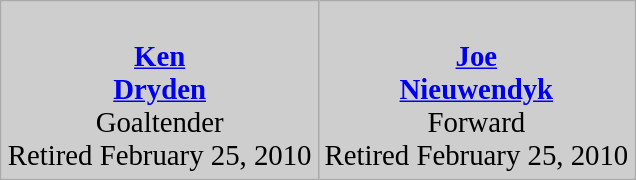<table class="wikitable" style="font-style:bold; font-size:120%; border:3px; margin:1em auto;" cellpadding="3">
<tr align="center" bgcolor="cecece">
<td><br><strong><a href='#'>Ken<br>Dryden</a></strong><br>Goaltender<br><span>Retired February 25, 2010</span></td>
<td><br><strong><a href='#'>Joe<br>Nieuwendyk</a></strong><br>Forward<br><span>Retired February 25, 2010</span></td>
</tr>
<tr align="center" bgcolor="lightgrey">
</tr>
</table>
